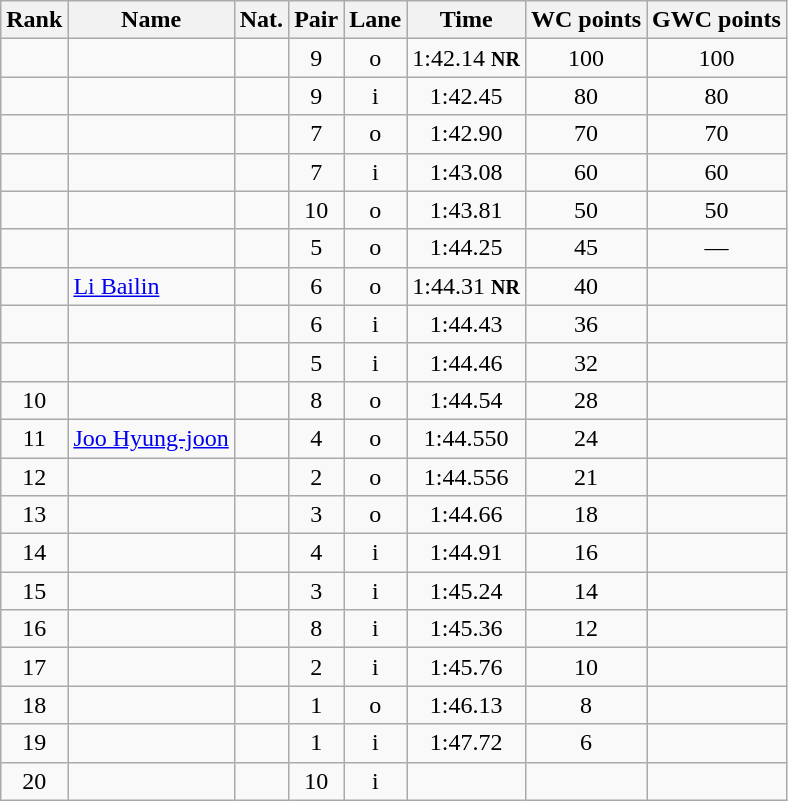<table class="wikitable sortable" style="text-align:center">
<tr>
<th>Rank</th>
<th>Name</th>
<th>Nat.</th>
<th>Pair</th>
<th>Lane</th>
<th>Time</th>
<th>WC points</th>
<th>GWC points</th>
</tr>
<tr>
<td></td>
<td align=left></td>
<td></td>
<td>9</td>
<td>o</td>
<td>1:42.14 <small><strong>NR</strong></small></td>
<td>100</td>
<td>100</td>
</tr>
<tr>
<td></td>
<td align=left></td>
<td></td>
<td>9</td>
<td>i</td>
<td>1:42.45</td>
<td>80</td>
<td>80</td>
</tr>
<tr>
<td></td>
<td align=left></td>
<td></td>
<td>7</td>
<td>o</td>
<td>1:42.90</td>
<td>70</td>
<td>70</td>
</tr>
<tr>
<td></td>
<td align=left></td>
<td></td>
<td>7</td>
<td>i</td>
<td>1:43.08</td>
<td>60</td>
<td>60</td>
</tr>
<tr>
<td></td>
<td align=left></td>
<td></td>
<td>10</td>
<td>o</td>
<td>1:43.81</td>
<td>50</td>
<td>50</td>
</tr>
<tr>
<td></td>
<td align=left></td>
<td></td>
<td>5</td>
<td>o</td>
<td>1:44.25</td>
<td>45</td>
<td>—</td>
</tr>
<tr>
<td></td>
<td align=left><a href='#'>Li Bailin</a></td>
<td></td>
<td>6</td>
<td>o</td>
<td>1:44.31 <small><strong>NR</strong></small></td>
<td>40</td>
<td></td>
</tr>
<tr>
<td></td>
<td align=left></td>
<td></td>
<td>6</td>
<td>i</td>
<td>1:44.43</td>
<td>36</td>
<td></td>
</tr>
<tr>
<td></td>
<td align=left></td>
<td></td>
<td>5</td>
<td>i</td>
<td>1:44.46</td>
<td>32</td>
<td></td>
</tr>
<tr>
<td>10</td>
<td align=left></td>
<td></td>
<td>8</td>
<td>o</td>
<td>1:44.54</td>
<td>28</td>
<td></td>
</tr>
<tr>
<td>11</td>
<td align=left><a href='#'>Joo Hyung-joon</a></td>
<td></td>
<td>4</td>
<td>o</td>
<td>1:44.550</td>
<td>24</td>
<td></td>
</tr>
<tr>
<td>12</td>
<td align=left></td>
<td></td>
<td>2</td>
<td>o</td>
<td>1:44.556</td>
<td>21</td>
<td></td>
</tr>
<tr>
<td>13</td>
<td align=left></td>
<td></td>
<td>3</td>
<td>o</td>
<td>1:44.66</td>
<td>18</td>
<td></td>
</tr>
<tr>
<td>14</td>
<td align=left></td>
<td></td>
<td>4</td>
<td>i</td>
<td>1:44.91</td>
<td>16</td>
<td></td>
</tr>
<tr>
<td>15</td>
<td align=left></td>
<td></td>
<td>3</td>
<td>i</td>
<td>1:45.24</td>
<td>14</td>
<td></td>
</tr>
<tr>
<td>16</td>
<td align=left></td>
<td></td>
<td>8</td>
<td>i</td>
<td>1:45.36</td>
<td>12</td>
<td></td>
</tr>
<tr>
<td>17</td>
<td align=left></td>
<td></td>
<td>2</td>
<td>i</td>
<td>1:45.76</td>
<td>10</td>
<td></td>
</tr>
<tr>
<td>18</td>
<td align=left></td>
<td></td>
<td>1</td>
<td>o</td>
<td>1:46.13</td>
<td>8</td>
<td></td>
</tr>
<tr>
<td>19</td>
<td align=left></td>
<td></td>
<td>1</td>
<td>i</td>
<td>1:47.72</td>
<td>6</td>
<td></td>
</tr>
<tr>
<td>20</td>
<td align=left></td>
<td></td>
<td>10</td>
<td>i</td>
<td></td>
<td></td>
<td></td>
</tr>
</table>
